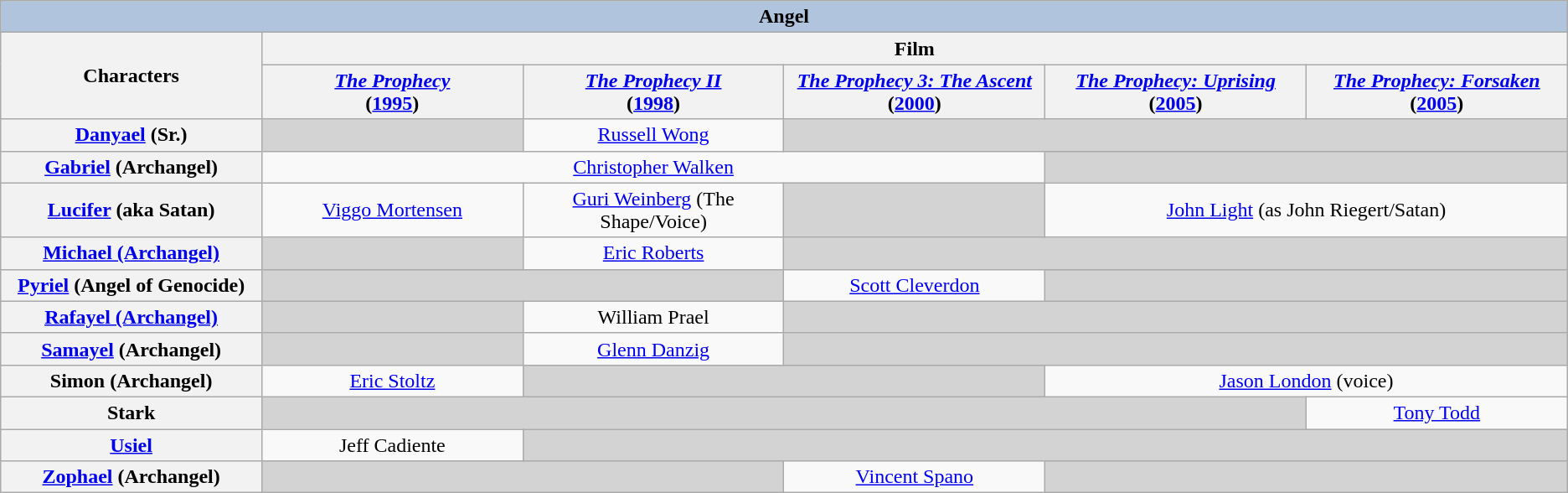<table class="wikitable">
<tr>
<th colspan="6" style="background: LightSteelBlue;">Angel</th>
</tr>
<tr>
<th rowspan="2" style="width:10%;">Characters</th>
<th colspan=5>Film</th>
</tr>
<tr>
<th style="width:10%;"><em><a href='#'>The Prophecy</a></em><br>(<a href='#'>1995</a>)</th>
<th style="width:10%;"><em><a href='#'>The Prophecy II</a></em><br>(<a href='#'>1998</a>)</th>
<th style="width:10%;"><em><a href='#'>The Prophecy 3: The Ascent</a></em><br>(<a href='#'>2000</a>)</th>
<th style="width:10%;"><em><a href='#'>The Prophecy: Uprising</a></em><br>(<a href='#'>2005</a>)</th>
<th style="width:10%;"><em><a href='#'>The Prophecy: Forsaken</a></em><br>(<a href='#'>2005</a>)</th>
</tr>
<tr>
<th><a href='#'>Danyael</a> (Sr.)</th>
<td style="background: #D3D3D3;" colspan=1></td>
<td style="text-align:center;" colspan="1"><a href='#'>Russell Wong</a></td>
<td style="background: #D3D3D3;" colspan=3></td>
</tr>
<tr>
<th><a href='#'>Gabriel</a> (Archangel)</th>
<td style="text-align:center;" colspan="3"><a href='#'>Christopher Walken</a></td>
<td style="background: #D3D3D3;" colspan=2></td>
</tr>
<tr>
<th><a href='#'>Lucifer</a> (aka Satan)</th>
<td style="text-align:center;" colspan="1"><a href='#'>Viggo Mortensen</a></td>
<td style="text-align:center;" colspan="1"><a href='#'>Guri Weinberg</a> (The Shape/Voice)</td>
<td style="background: #D3D3D3;" colspan=1></td>
<td style="text-align:center;" colspan="2"><a href='#'>John Light</a> (as John Riegert/Satan)</td>
</tr>
<tr>
<th><a href='#'>Michael (Archangel)</a></th>
<td style="background: #D3D3D3;" colspan=1></td>
<td style="text-align:center;" colspan="1"><a href='#'>Eric Roberts</a></td>
<td style="background: #D3D3D3;" colspan=3></td>
</tr>
<tr>
<th><a href='#'>Pyriel</a> (Angel of Genocide)</th>
<td style="background: #D3D3D3;" colspan=2></td>
<td style="text-align:center;" colspan="1"><a href='#'>Scott Cleverdon</a></td>
<td style="background: #D3D3D3;" colspan=2></td>
</tr>
<tr>
<th><a href='#'>Rafayel (Archangel)</a></th>
<td style="background: #D3D3D3;" colspan=1></td>
<td style="text-align:center;" colspan="1">William Prael</td>
<td style="background: #D3D3D3;" colspan=3></td>
</tr>
<tr>
<th><a href='#'>Samayel</a> (Archangel)</th>
<td style="background: #D3D3D3;" colspan=1></td>
<td style="text-align:center;" colspan="1"><a href='#'>Glenn Danzig</a></td>
<td style="background: #D3D3D3;" colspan=3></td>
</tr>
<tr>
<th>Simon (Archangel)</th>
<td style="text-align:center;" colspan="1"><a href='#'>Eric Stoltz</a></td>
<td style="background: #D3D3D3;" colspan=2></td>
<td style="text-align:center;" colspan="2"><a href='#'>Jason London</a> (voice)</td>
</tr>
<tr>
<th>Stark</th>
<td style="background: #D3D3D3;" colspan=4></td>
<td style="text-align:center;" colspan="1"><a href='#'>Tony Todd</a></td>
</tr>
<tr>
<th><a href='#'>Usiel</a></th>
<td style="text-align:center;" colspan="1">Jeff Cadiente</td>
<td style="background: #D3D3D3;" colspan=4></td>
</tr>
<tr>
<th><a href='#'>Zophael</a> (Archangel)</th>
<td style="background: #D3D3D3;" colspan=2></td>
<td style="text-align:center;" colspan="1"><a href='#'>Vincent Spano</a></td>
<td style="background: #D3D3D3;" colspan=2></td>
</tr>
</table>
